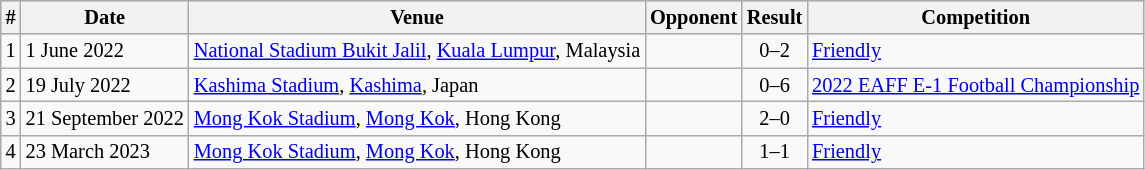<table class="wikitable" style="font-size:85%; text-align: left;">
<tr bgcolor="#CCCCCC" align="center">
<th>#</th>
<th>Date</th>
<th>Venue</th>
<th>Opponent</th>
<th>Result</th>
<th>Competition</th>
</tr>
<tr>
<td>1</td>
<td>1 June 2022</td>
<td><a href='#'>National Stadium Bukit Jalil</a>, <a href='#'>Kuala Lumpur</a>, Malaysia</td>
<td></td>
<td align=center>0–2</td>
<td><a href='#'>Friendly</a></td>
</tr>
<tr>
<td>2</td>
<td>19 July 2022</td>
<td><a href='#'>Kashima Stadium</a>, <a href='#'>Kashima</a>, Japan</td>
<td></td>
<td align=center>0–6</td>
<td><a href='#'>2022 EAFF E-1 Football Championship</a></td>
</tr>
<tr>
<td>3</td>
<td>21 September 2022</td>
<td><a href='#'>Mong Kok Stadium</a>, <a href='#'>Mong Kok</a>, Hong Kong</td>
<td></td>
<td align=center>2–0</td>
<td><a href='#'>Friendly</a></td>
</tr>
<tr>
<td>4</td>
<td>23 March 2023</td>
<td><a href='#'>Mong Kok Stadium</a>, <a href='#'>Mong Kok</a>, Hong Kong</td>
<td></td>
<td align=center>1–1</td>
<td><a href='#'>Friendly</a></td>
</tr>
</table>
